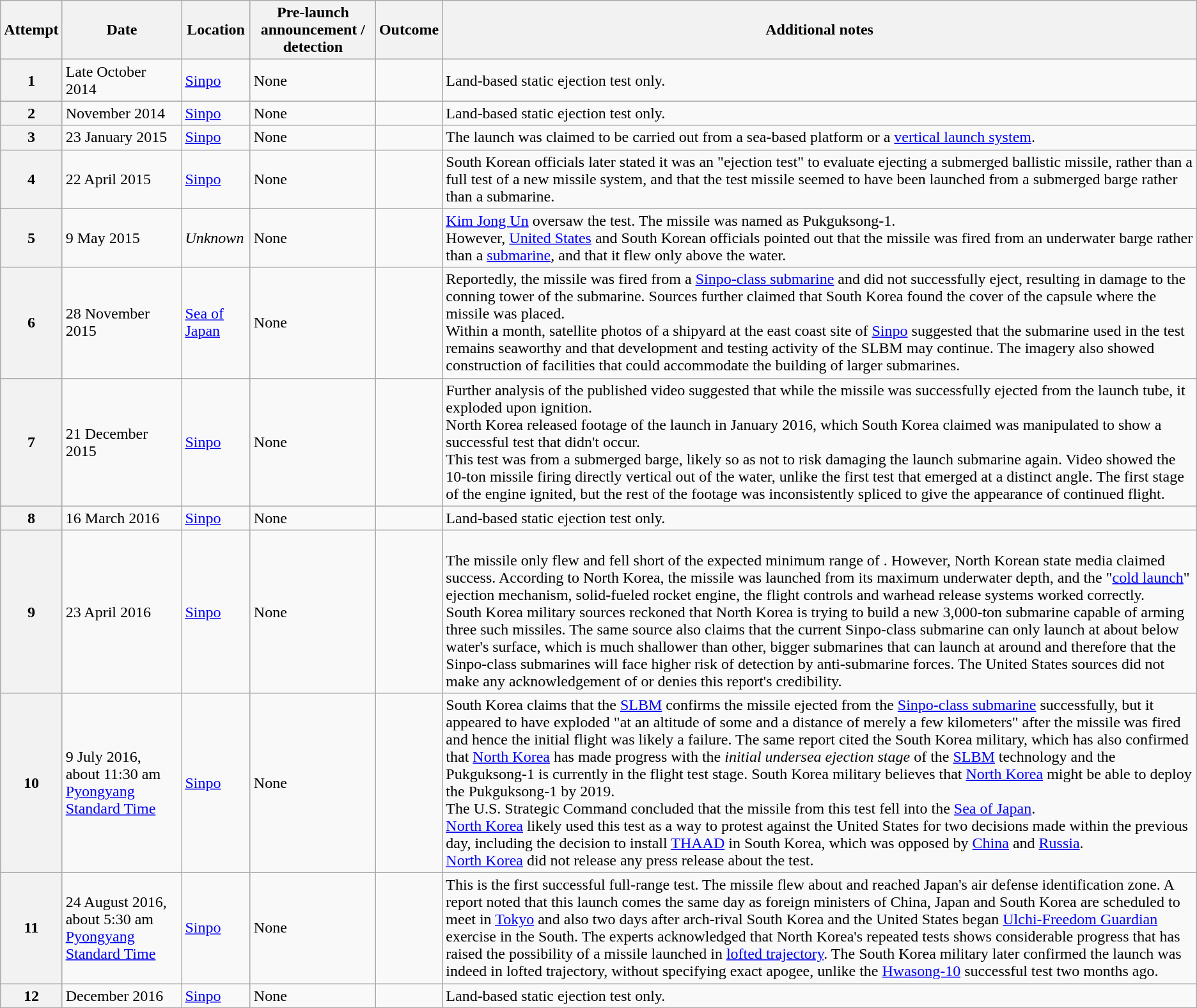<table class="wikitable">
<tr>
<th scope="col">Attempt</th>
<th scope="col">Date</th>
<th scope="col">Location</th>
<th scope="col">Pre-launch announcement / detection</th>
<th scope="col">Outcome</th>
<th scope="col">Additional notes</th>
</tr>
<tr>
<th scope="row">1</th>
<td>Late October 2014</td>
<td><a href='#'>Sinpo</a></td>
<td>None</td>
<td></td>
<td>Land-based static ejection test only.</td>
</tr>
<tr>
<th scope="row">2</th>
<td>November 2014</td>
<td><a href='#'>Sinpo</a></td>
<td>None</td>
<td></td>
<td>Land-based static ejection test only.</td>
</tr>
<tr>
<th scope="row">3</th>
<td>23 January 2015</td>
<td><a href='#'>Sinpo</a></td>
<td>None</td>
<td></td>
<td>The launch was claimed to be carried out from a sea-based platform or a <a href='#'>vertical launch system</a>.</td>
</tr>
<tr>
<th scope="row">4</th>
<td>22 April 2015</td>
<td><a href='#'>Sinpo</a></td>
<td>None</td>
<td></td>
<td>South Korean officials later stated it was an "ejection test" to evaluate ejecting a submerged ballistic missile, rather than a full test of a new missile system, and that the test missile seemed to have been launched from a submerged barge rather than a submarine.</td>
</tr>
<tr>
<th scope="row">5</th>
<td>9 May 2015</td>
<td><em>Unknown</em></td>
<td>None</td>
<td></td>
<td><a href='#'>Kim Jong Un</a> oversaw the test. The missile was named as Pukguksong-1.<br>However, <a href='#'>United States</a> and South Korean officials pointed out that the missile was fired from an underwater barge rather than a <a href='#'>submarine</a>, and that it flew only  above the water.</td>
</tr>
<tr>
<th scope="row">6</th>
<td>28 November 2015</td>
<td><a href='#'>Sea of Japan</a></td>
<td>None</td>
<td></td>
<td>Reportedly, the missile was fired from a <a href='#'>Sinpo-class submarine</a> and did not successfully eject, resulting in damage to the conning tower of the submarine. Sources further claimed that South Korea found the cover of the capsule where the missile was placed.<br>Within a month, satellite photos of a shipyard at the east coast site of <a href='#'>Sinpo</a> suggested that the submarine used in the test remains seaworthy and that development and testing activity of the SLBM may continue.  The imagery also showed construction of facilities that could accommodate the building of larger submarines.</td>
</tr>
<tr>
<th scope="row">7</th>
<td>21 December 2015</td>
<td><a href='#'>Sinpo</a></td>
<td>None</td>
<td></td>
<td>Further analysis of the published video suggested that while the missile was successfully ejected from the launch tube, it exploded upon ignition.<br>North Korea released footage of the launch in January 2016, which South Korea claimed was manipulated to show a successful test that didn't occur.<br>This test was from a submerged barge, likely so as not to risk damaging the launch submarine again. Video showed the 10-ton missile firing directly vertical out of the water, unlike the first test that emerged at a distinct angle.  The first stage of the engine ignited, but the rest of the footage was inconsistently spliced to give the appearance of continued flight.</td>
</tr>
<tr>
<th scope="row">8</th>
<td>16 March 2016</td>
<td><a href='#'>Sinpo</a></td>
<td>None</td>
<td></td>
<td>Land-based static ejection test only.</td>
</tr>
<tr>
<th scope="row">9</th>
<td>23 April 2016</td>
<td><a href='#'>Sinpo</a></td>
<td>None</td>
<td></td>
<td><br>The missile only flew  and fell short of the expected minimum range of . However, North Korean state media claimed success. According to North Korea, the missile was launched from its maximum underwater depth, and the "<a href='#'>cold launch</a>" ejection mechanism, solid-fueled rocket engine, the flight controls and warhead release systems worked correctly.<br>South Korea military sources reckoned that North Korea is trying to build a new 3,000-ton submarine capable of arming three such missiles. The same source also claims that the current Sinpo-class submarine can only launch at about  below water's surface, which is much shallower than other, bigger submarines that can launch at around  and therefore that the Sinpo-class submarines will face higher risk of detection by anti-submarine forces. The United States sources did not make any acknowledgement of or denies this report's credibility.</td>
</tr>
<tr>
<th scope="row">10</th>
<td>9 July 2016, about 11:30 am <a href='#'>Pyongyang Standard Time</a></td>
<td><a href='#'>Sinpo</a></td>
<td>None</td>
<td></td>
<td>South Korea claims that the <a href='#'>SLBM</a> confirms the missile ejected from the <a href='#'>Sinpo-class submarine</a> successfully, but it appeared to have exploded "at an altitude of some  and a distance of merely a few kilometers" after the missile was fired and hence the initial flight was likely a failure. The same report cited the South Korea military, which has also confirmed that <a href='#'>North Korea</a> has made progress with the <em>initial undersea ejection stage</em> of the <a href='#'>SLBM</a> technology and the Pukguksong-1 is currently in the flight test stage. South Korea military believes that <a href='#'>North Korea</a> might be able to deploy the Pukguksong-1 by 2019.<br>The U.S. Strategic Command concluded that the missile from this test fell into the <a href='#'>Sea of Japan</a>.<br><a href='#'>North Korea</a> likely used this test as a way to protest against the United States for two decisions made within the previous day, including the decision to install <a href='#'>THAAD</a> in South Korea, which was opposed by <a href='#'>China</a> and <a href='#'>Russia</a>.<br><a href='#'>North Korea</a> did not release any press release about the test.</td>
</tr>
<tr>
<th scope="row">11</th>
<td>24 August 2016, about 5:30 am <a href='#'>Pyongyang Standard Time</a></td>
<td><a href='#'>Sinpo</a></td>
<td>None</td>
<td></td>
<td>This is the first successful full-range test. The missile flew about  and reached Japan's air defense identification zone. A report noted that this launch comes the same day as foreign ministers of China, Japan and South Korea are scheduled to meet in <a href='#'>Tokyo</a> and also two days after arch-rival South Korea and the United States began <a href='#'>Ulchi-Freedom Guardian</a> exercise in the South. The experts acknowledged that North Korea's repeated tests shows considerable progress that has raised the possibility of a missile launched in <a href='#'>lofted trajectory</a>. The South Korea military later confirmed the launch was indeed in lofted trajectory, without specifying exact apogee, unlike the <a href='#'>Hwasong-10</a> successful test two months ago.</td>
</tr>
<tr>
<th scope="row">12</th>
<td>December 2016</td>
<td><a href='#'>Sinpo</a></td>
<td>None</td>
<td></td>
<td>Land-based static ejection test only.</td>
</tr>
<tr>
</tr>
</table>
